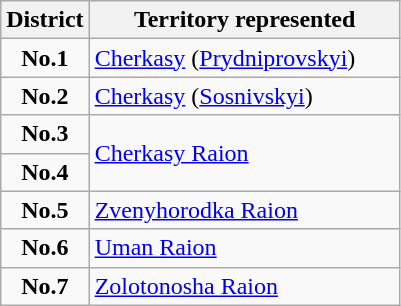<table class="wikitable" style="text-align:left;">
<tr>
<th width="50">District</th>
<th width="200">Territory represented</th>
</tr>
<tr>
<td align="center"><strong>No.1</strong></td>
<td><a href='#'>Cherkasy</a> (<a href='#'>Prydniprovskyi</a>)</td>
</tr>
<tr>
<td align="center"><strong>No.2</strong></td>
<td><a href='#'>Cherkasy</a> (<a href='#'>Sosnivskyi</a>)</td>
</tr>
<tr>
<td align="center"><strong>No.3</strong></td>
<td rowspan="2"><a href='#'>Cherkasy Raion</a></td>
</tr>
<tr>
<td align="center"><strong>No.4</strong></td>
</tr>
<tr>
<td align="center"><strong>No.5</strong></td>
<td><a href='#'>Zvenyhorodka Raion</a></td>
</tr>
<tr>
<td align="center"><strong>No.6</strong></td>
<td><a href='#'>Uman Raion</a></td>
</tr>
<tr>
<td align="center"><strong>No.7</strong></td>
<td><a href='#'>Zolotonosha Raion</a></td>
</tr>
</table>
